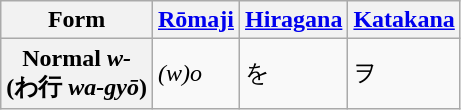<table class="wikitable">
<tr>
<th>Form</th>
<th><a href='#'>Rōmaji</a></th>
<th><a href='#'>Hiragana</a></th>
<th><a href='#'>Katakana</a></th>
</tr>
<tr>
<th>Normal <em>w-</em><br>(わ行 <em>wa-gyō</em>)</th>
<td><em>(w)o</em></td>
<td>を</td>
<td>ヲ</td>
</tr>
</table>
